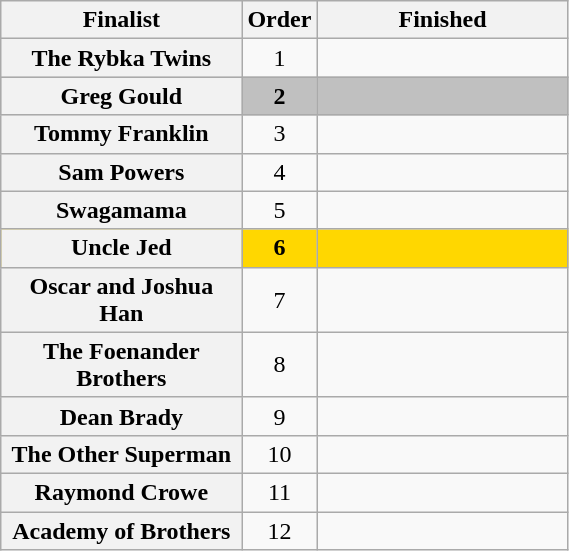<table class="wikitable sortable plainrowheaders" style="text-align:center; width:30%;">
<tr>
<th " class="unsortable style="width:15em;">Finalist</th>
<th data-sort-type="number" style="width:1em;">Order</th>
<th data-sort-type="number" style="width:10em;">Finished</th>
</tr>
<tr>
<th scope="row">The Rybka Twins</th>
<td>1</td>
<td></td>
</tr>
<tr style="background:silver;">
<th scope="row"><strong>Greg Gould</strong></th>
<td><strong>2</strong></td>
<td><strong></strong></td>
</tr>
<tr>
<th scope="row">Tommy Franklin</th>
<td>3</td>
<td></td>
</tr>
<tr>
<th scope="row">Sam Powers</th>
<td>4</td>
<td></td>
</tr>
<tr>
<th scope="row">Swagamama</th>
<td>5</td>
<td></td>
</tr>
<tr style="background:gold;">
<th scope="row"><strong>Uncle Jed</strong></th>
<td><strong>6</strong></td>
<td><strong></strong></td>
</tr>
<tr>
<th scope="row">Oscar and Joshua Han</th>
<td>7</td>
<td></td>
</tr>
<tr>
<th scope="row">The Foenander Brothers</th>
<td>8</td>
<td></td>
</tr>
<tr>
<th scope="row">Dean Brady</th>
<td>9</td>
<td></td>
</tr>
<tr>
<th scope="row">The Other Superman</th>
<td>10</td>
<td></td>
</tr>
<tr>
<th scope="row">Raymond Crowe</th>
<td>11</td>
<td></td>
</tr>
<tr>
<th scope="row">Academy of Brothers</th>
<td>12</td>
<td></td>
</tr>
</table>
